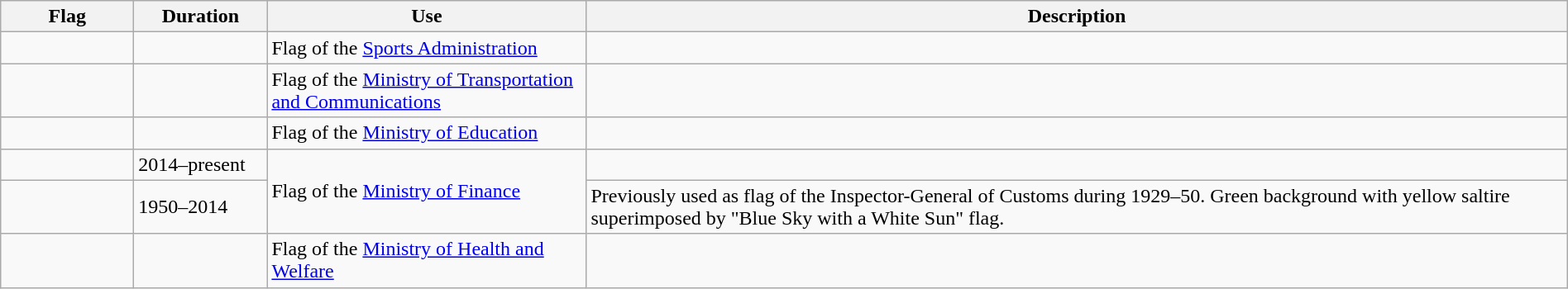<table class="wikitable" width="100%">
<tr>
<th style="width:100px;">Flag</th>
<th style="width:100px;">Duration</th>
<th style="width:250px;">Use</th>
<th style="min-width:250px">Description</th>
</tr>
<tr>
<td></td>
<td></td>
<td>Flag of the <a href='#'>Sports Administration</a></td>
<td></td>
</tr>
<tr>
<td></td>
<td></td>
<td>Flag of the <a href='#'>Ministry of Transportation and Communications</a></td>
<td></td>
</tr>
<tr>
<td></td>
<td></td>
<td>Flag of the <a href='#'>Ministry of Education</a></td>
<td></td>
</tr>
<tr>
<td></td>
<td>2014–present</td>
<td rowspan="2">Flag of the <a href='#'>Ministry of Finance</a></td>
<td></td>
</tr>
<tr>
<td></td>
<td>1950–2014</td>
<td>Previously used as flag of the Inspector-General of Customs during 1929–50. Green background with yellow saltire superimposed by "Blue Sky with a White Sun" flag.</td>
</tr>
<tr>
<td></td>
<td></td>
<td>Flag of the <a href='#'>Ministry of Health and Welfare</a></td>
<td></td>
</tr>
</table>
